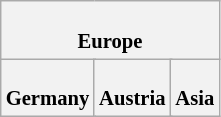<table class="wikitable plainrowheaders" style="background:#fff; font-size:86%; line-height:16px; border:grey solid 1px; border-collapse:collapse;">
<tr>
<th colspan="6"><br>Europe
</th>
</tr>
<tr>
<th colspan=2><br>Germany
</th>
<th colspan=2><br>Austria
</th>
<th colspan=2><br>Asia
</th>
</tr>
</table>
